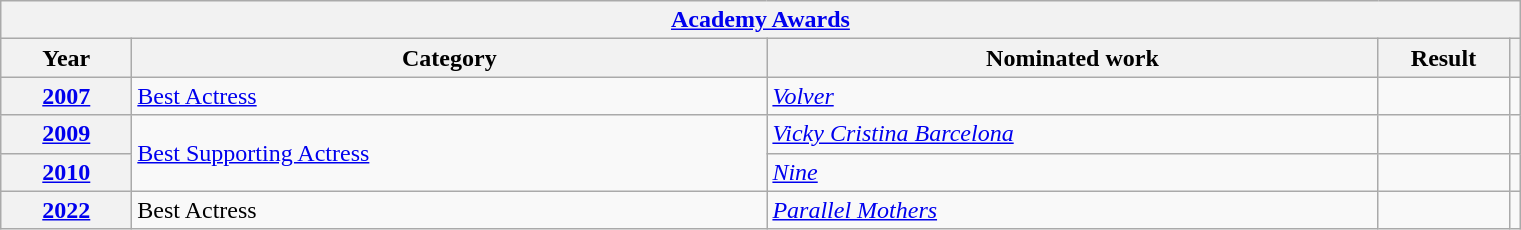<table class=wikitable>
<tr>
<th colspan = 5><a href='#'>Academy Awards</a></th>
</tr>
<tr>
<th scope="col" style="width:5em;">Year</th>
<th scope="col" style="width:26em;">Category</th>
<th scope="col" style="width:25em;">Nominated work</th>
<th scope="col" style="width:5em;">Result</th>
<th></th>
</tr>
<tr>
<th style="text-align:center;"><a href='#'>2007</a></th>
<td><a href='#'>Best Actress</a></td>
<td><em><a href='#'>Volver</a></em></td>
<td></td>
<td></td>
</tr>
<tr>
<th style="text-align:center;"><a href='#'>2009</a></th>
<td rowspan=2><a href='#'>Best Supporting Actress</a></td>
<td><em><a href='#'>Vicky Cristina Barcelona</a></em></td>
<td></td>
<td></td>
</tr>
<tr>
<th style="text-align:center;"><a href='#'>2010</a></th>
<td><em><a href='#'>Nine</a></em></td>
<td></td>
<td></td>
</tr>
<tr>
<th style="text-align:center;"><a href='#'>2022</a></th>
<td>Best Actress</td>
<td><em><a href='#'>Parallel Mothers</a></em></td>
<td></td>
<td></td>
</tr>
</table>
